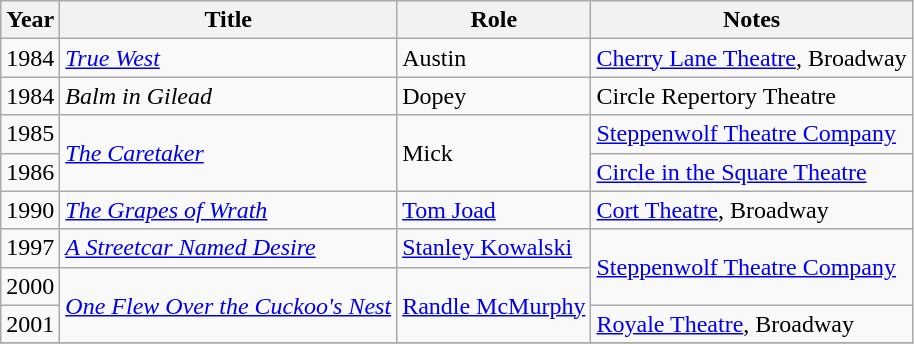<table class="wikitable sortable">
<tr>
<th>Year</th>
<th>Title</th>
<th>Role</th>
<th class="unsortable">Notes</th>
</tr>
<tr>
<td>1984</td>
<td><em><a href='#'>True West</a></em></td>
<td>Austin</td>
<td><a href='#'>Cherry Lane Theatre</a>, Broadway</td>
</tr>
<tr>
<td>1984</td>
<td><em>Balm in Gilead</em></td>
<td>Dopey</td>
<td>Circle Repertory Theatre</td>
</tr>
<tr>
<td>1985</td>
<td rowspan=2><em><a href='#'>The Caretaker</a></em></td>
<td rowspan=2>Mick</td>
<td><a href='#'>Steppenwolf Theatre Company</a></td>
</tr>
<tr>
<td>1986</td>
<td><a href='#'>Circle in the Square Theatre</a></td>
</tr>
<tr>
<td>1990</td>
<td><em><a href='#'>The Grapes of Wrath</a></em></td>
<td><a href='#'>Tom Joad</a></td>
<td><a href='#'>Cort Theatre</a>, Broadway</td>
</tr>
<tr>
<td>1997</td>
<td><em><a href='#'>A Streetcar Named Desire</a></em></td>
<td><a href='#'>Stanley Kowalski</a></td>
<td rowspan=2><a href='#'>Steppenwolf Theatre Company</a></td>
</tr>
<tr>
<td>2000</td>
<td rowspan=2><em><a href='#'>One Flew Over the Cuckoo's Nest</a></em></td>
<td rowspan=2><a href='#'>Randle McMurphy</a></td>
</tr>
<tr>
<td>2001</td>
<td><a href='#'>Royale Theatre</a>, Broadway</td>
</tr>
<tr>
</tr>
</table>
